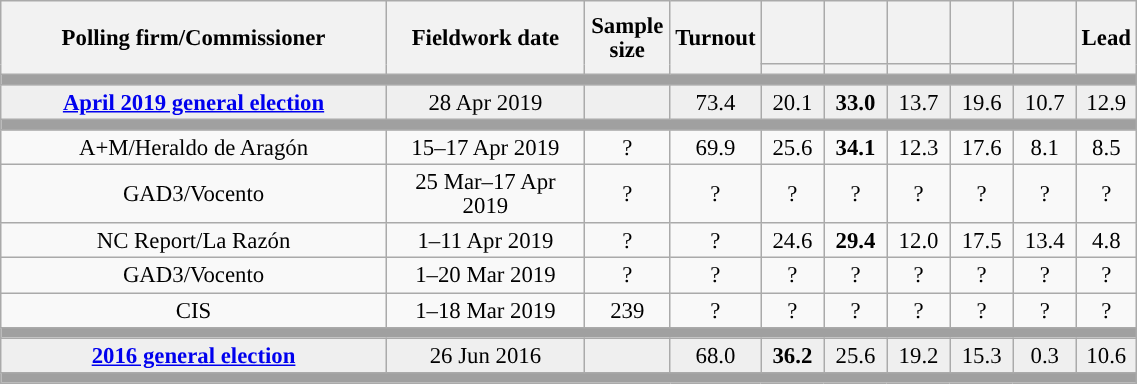<table class="wikitable collapsible collapsed" style="text-align:center; font-size:95%; line-height:16px;">
<tr style="height:42px;">
<th style="width:250px;" rowspan="2">Polling firm/Commissioner</th>
<th style="width:125px;" rowspan="2">Fieldwork date</th>
<th style="width:50px;" rowspan="2">Sample size</th>
<th style="width:45px;" rowspan="2">Turnout</th>
<th style="width:35px;"></th>
<th style="width:35px;"></th>
<th style="width:35px;"></th>
<th style="width:35px;"></th>
<th style="width:35px;"></th>
<th style="width:30px;" rowspan="2">Lead</th>
</tr>
<tr>
<th style="color:inherit;background:"></th>
<th style="color:inherit;background:"></th>
<th style="color:inherit;background:"></th>
<th style="color:inherit;background:"></th>
<th style="color:inherit;background:"></th>
</tr>
<tr>
<td colspan="10" style="background:#A0A0A0"></td>
</tr>
<tr style="background:#EFEFEF;">
<td><strong><a href='#'>April 2019 general election</a></strong></td>
<td>28 Apr 2019</td>
<td></td>
<td>73.4</td>
<td>20.1<br></td>
<td><strong>33.0</strong><br></td>
<td>13.7<br></td>
<td>19.6<br></td>
<td>10.7<br></td>
<td style="background:">12.9</td>
</tr>
<tr>
<td colspan="10" style="background:#A0A0A0"></td>
</tr>
<tr>
<td>A+M/Heraldo de Aragón</td>
<td>15–17 Apr 2019</td>
<td>?</td>
<td>69.9</td>
<td>25.6<br></td>
<td><strong>34.1</strong><br></td>
<td>12.3<br></td>
<td>17.6<br></td>
<td>8.1<br></td>
<td style="background:">8.5</td>
</tr>
<tr>
<td>GAD3/Vocento</td>
<td>25 Mar–17 Apr 2019</td>
<td>?</td>
<td>?</td>
<td>?<br></td>
<td>?<br></td>
<td>?<br></td>
<td>?<br></td>
<td>?<br></td>
<td style="background:">?</td>
</tr>
<tr>
<td>NC Report/La Razón</td>
<td>1–11 Apr 2019</td>
<td>?</td>
<td>?</td>
<td>24.6<br></td>
<td><strong>29.4</strong><br></td>
<td>12.0<br></td>
<td>17.5<br></td>
<td>13.4<br></td>
<td style="background:">4.8</td>
</tr>
<tr>
<td>GAD3/Vocento</td>
<td>1–20 Mar 2019</td>
<td>?</td>
<td>?</td>
<td>?<br></td>
<td>?<br></td>
<td>?<br></td>
<td>?<br></td>
<td>?<br></td>
<td style="background:">?</td>
</tr>
<tr>
<td>CIS</td>
<td>1–18 Mar 2019</td>
<td>239</td>
<td>?</td>
<td>?<br></td>
<td>?<br></td>
<td>?<br></td>
<td>?<br></td>
<td>?<br></td>
<td style="background:">?</td>
</tr>
<tr>
<td colspan="10" style="background:#A0A0A0"></td>
</tr>
<tr style="background:#EFEFEF;">
<td><strong><a href='#'>2016 general election</a></strong></td>
<td>26 Jun 2016</td>
<td></td>
<td>68.0</td>
<td><strong>36.2</strong><br></td>
<td>25.6<br></td>
<td>19.2<br></td>
<td>15.3<br></td>
<td>0.3<br></td>
<td style="background:">10.6</td>
</tr>
<tr>
<td colspan="10" style="background:#A0A0A0"></td>
</tr>
</table>
